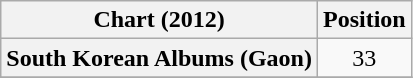<table class="wikitable plainrowheaders">
<tr>
<th>Chart (2012)</th>
<th>Position</th>
</tr>
<tr>
<th scope="row">South Korean Albums (Gaon)</th>
<td align="center">33</td>
</tr>
<tr>
</tr>
</table>
